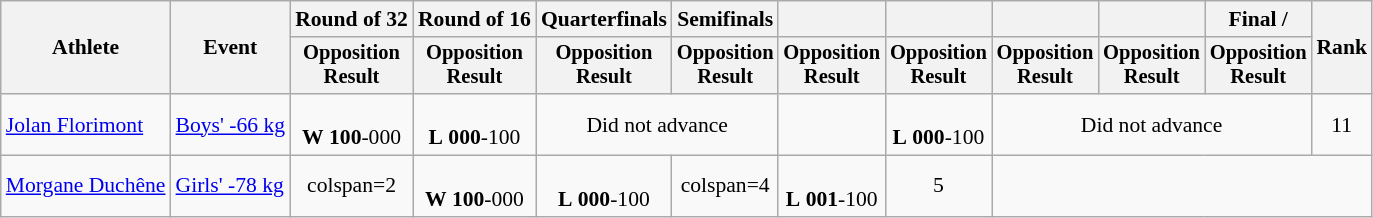<table class="wikitable" style="font-size:90%">
<tr>
<th rowspan="2">Athlete</th>
<th rowspan="2">Event</th>
<th>Round of 32</th>
<th>Round of 16</th>
<th>Quarterfinals</th>
<th>Semifinals</th>
<th></th>
<th></th>
<th></th>
<th></th>
<th>Final / </th>
<th rowspan=2>Rank</th>
</tr>
<tr style="font-size:95%">
<th>Opposition<br>Result</th>
<th>Opposition<br>Result</th>
<th>Opposition<br>Result</th>
<th>Opposition<br>Result</th>
<th>Opposition<br>Result</th>
<th>Opposition<br>Result</th>
<th>Opposition<br>Result</th>
<th>Opposition<br>Result</th>
<th>Opposition<br>Result</th>
</tr>
<tr align=center>
<td align=left><a href='#'>Jolan Florimont</a></td>
<td align=left><a href='#'>Boys' -66 kg</a></td>
<td><br><strong>W</strong> <strong>100</strong>-000</td>
<td><br><strong>L</strong> <strong>000</strong>-100</td>
<td colspan=2>Did not advance</td>
<td></td>
<td><br><strong>L</strong> <strong>000</strong>-100</td>
<td colspan=3>Did not advance</td>
<td>11</td>
</tr>
<tr align=center>
<td align=left><a href='#'>Morgane Duchêne</a></td>
<td align=left><a href='#'>Girls' -78 kg</a></td>
<td>colspan=2 </td>
<td><br><strong>W</strong> <strong>100</strong>-000</td>
<td><br><strong>L</strong> <strong>000</strong>-100</td>
<td>colspan=4 </td>
<td><br><strong>L</strong> <strong>001</strong>-100</td>
<td>5</td>
</tr>
</table>
